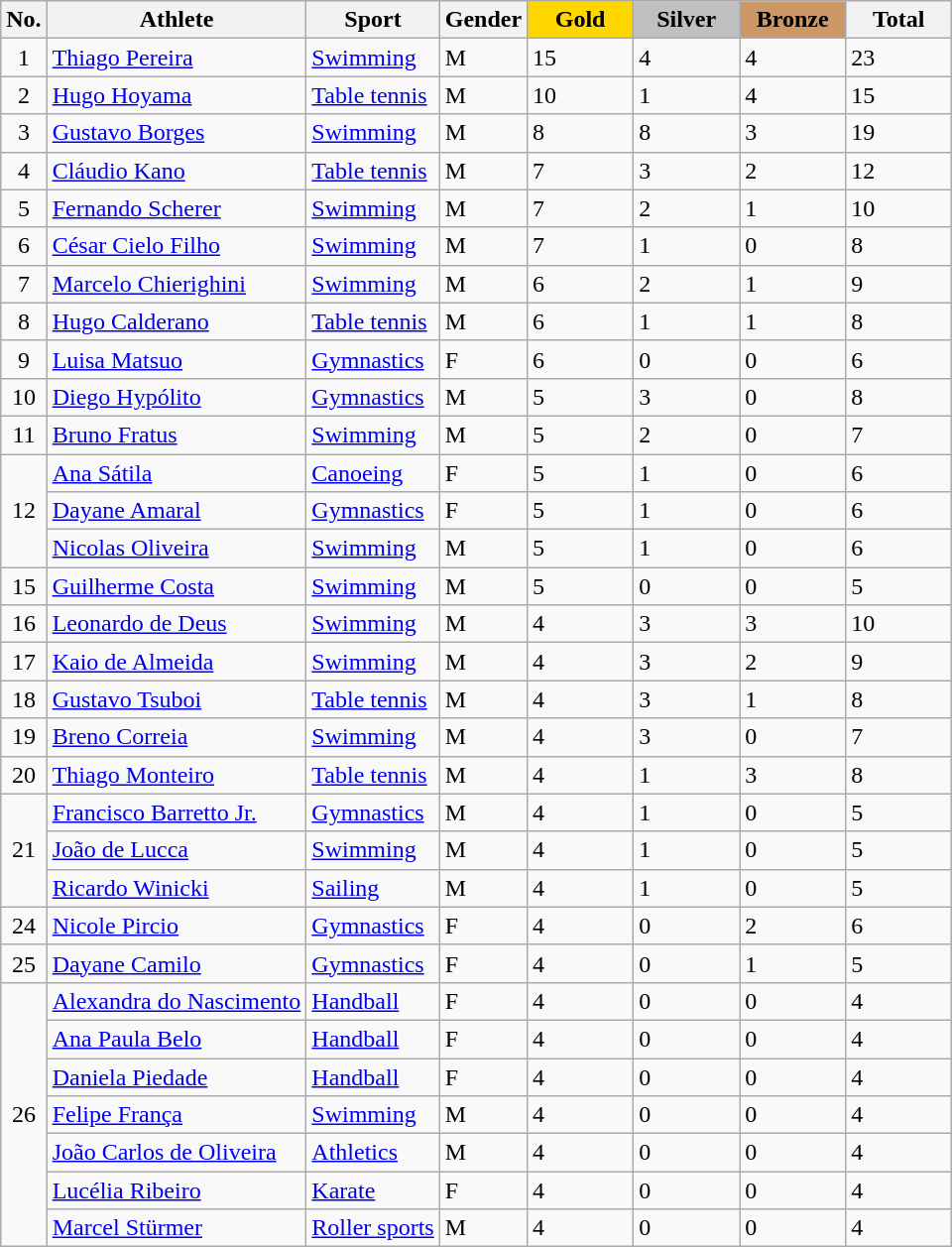<table class="wikitable sortable">
<tr>
<th>No.</th>
<th>Athlete</th>
<th>Sport</th>
<th>Gender</th>
<th style="background-color:gold; width:4.0em; font-weight:bold;">Gold</th>
<th style="background-color:silver; width:4.0em; font-weight:bold;">Silver</th>
<th style="background-color:#cc9966; width:4.0em; font-weight:bold;">Bronze</th>
<th style="width:4.0em;">Total</th>
</tr>
<tr>
<td align=center>1</td>
<td><a href='#'>Thiago Pereira</a></td>
<td> <a href='#'>Swimming</a></td>
<td>M</td>
<td>15</td>
<td>4</td>
<td>4</td>
<td>23</td>
</tr>
<tr>
<td align=center>2</td>
<td><a href='#'>Hugo Hoyama</a></td>
<td> <a href='#'>Table tennis</a></td>
<td>M</td>
<td>10</td>
<td>1</td>
<td>4</td>
<td>15</td>
</tr>
<tr>
<td align=center>3</td>
<td><a href='#'>Gustavo Borges</a></td>
<td> <a href='#'>Swimming</a></td>
<td>M</td>
<td>8</td>
<td>8</td>
<td>3</td>
<td>19</td>
</tr>
<tr>
<td align=center>4</td>
<td><a href='#'>Cláudio Kano</a></td>
<td> <a href='#'>Table tennis</a></td>
<td>M</td>
<td>7</td>
<td>3</td>
<td>2</td>
<td>12</td>
</tr>
<tr>
<td align=center>5</td>
<td><a href='#'>Fernando Scherer</a></td>
<td> <a href='#'>Swimming</a></td>
<td>M</td>
<td>7</td>
<td>2</td>
<td>1</td>
<td>10</td>
</tr>
<tr>
<td align=center>6</td>
<td><a href='#'>César Cielo Filho</a></td>
<td> <a href='#'>Swimming</a></td>
<td>M</td>
<td>7</td>
<td>1</td>
<td>0</td>
<td>8</td>
</tr>
<tr>
<td align=center>7</td>
<td><a href='#'>Marcelo Chierighini</a></td>
<td> <a href='#'>Swimming</a></td>
<td>M</td>
<td>6</td>
<td>2</td>
<td>1</td>
<td>9</td>
</tr>
<tr>
<td align=center>8</td>
<td><a href='#'>Hugo Calderano</a></td>
<td> <a href='#'>Table tennis</a></td>
<td>M</td>
<td>6</td>
<td>1</td>
<td>1</td>
<td>8</td>
</tr>
<tr>
<td align=center>9</td>
<td><a href='#'>Luisa Matsuo</a></td>
<td> <a href='#'>Gymnastics</a></td>
<td>F</td>
<td>6</td>
<td>0</td>
<td>0</td>
<td>6</td>
</tr>
<tr>
<td align=center>10</td>
<td><a href='#'>Diego Hypólito</a></td>
<td> <a href='#'>Gymnastics</a></td>
<td>M</td>
<td>5</td>
<td>3</td>
<td>0</td>
<td>8</td>
</tr>
<tr>
<td align=center>11</td>
<td><a href='#'>Bruno Fratus</a></td>
<td> <a href='#'>Swimming</a></td>
<td>M</td>
<td>5</td>
<td>2</td>
<td>0</td>
<td>7</td>
</tr>
<tr>
<td align=center rowspan=3>12</td>
<td><a href='#'>Ana Sátila</a></td>
<td> <a href='#'>Canoeing</a></td>
<td>F</td>
<td>5</td>
<td>1</td>
<td>0</td>
<td>6</td>
</tr>
<tr>
<td><a href='#'>Dayane Amaral</a></td>
<td> <a href='#'>Gymnastics</a></td>
<td>F</td>
<td>5</td>
<td>1</td>
<td>0</td>
<td>6</td>
</tr>
<tr>
<td><a href='#'>Nicolas Oliveira</a></td>
<td> <a href='#'>Swimming</a></td>
<td>M</td>
<td>5</td>
<td>1</td>
<td>0</td>
<td>6</td>
</tr>
<tr>
<td align=center>15</td>
<td><a href='#'>Guilherme Costa</a></td>
<td> <a href='#'>Swimming</a></td>
<td>M</td>
<td>5</td>
<td>0</td>
<td>0</td>
<td>5</td>
</tr>
<tr>
<td align=center>16</td>
<td><a href='#'>Leonardo de Deus</a></td>
<td> <a href='#'>Swimming</a></td>
<td>M</td>
<td>4</td>
<td>3</td>
<td>3</td>
<td>10</td>
</tr>
<tr>
<td align=center>17</td>
<td><a href='#'>Kaio de Almeida</a></td>
<td> <a href='#'>Swimming</a></td>
<td>M</td>
<td>4</td>
<td>3</td>
<td>2</td>
<td>9</td>
</tr>
<tr>
<td align=center>18</td>
<td><a href='#'>Gustavo Tsuboi</a></td>
<td> <a href='#'>Table tennis</a></td>
<td>M</td>
<td>4</td>
<td>3</td>
<td>1</td>
<td>8</td>
</tr>
<tr>
<td align=center>19</td>
<td><a href='#'>Breno Correia</a></td>
<td> <a href='#'>Swimming</a></td>
<td>M</td>
<td>4</td>
<td>3</td>
<td>0</td>
<td>7</td>
</tr>
<tr>
<td align=center>20</td>
<td><a href='#'>Thiago Monteiro</a></td>
<td> <a href='#'>Table tennis</a></td>
<td>M</td>
<td>4</td>
<td>1</td>
<td>3</td>
<td>8</td>
</tr>
<tr>
<td align=center rowspan=3>21</td>
<td><a href='#'>Francisco Barretto Jr.</a></td>
<td> <a href='#'>Gymnastics</a></td>
<td>M</td>
<td>4</td>
<td>1</td>
<td>0</td>
<td>5</td>
</tr>
<tr>
<td><a href='#'>João de Lucca</a></td>
<td> <a href='#'>Swimming</a></td>
<td>M</td>
<td>4</td>
<td>1</td>
<td>0</td>
<td>5</td>
</tr>
<tr>
<td><a href='#'>Ricardo Winicki</a></td>
<td> <a href='#'>Sailing</a></td>
<td>M</td>
<td>4</td>
<td>1</td>
<td>0</td>
<td>5</td>
</tr>
<tr>
<td align=center>24</td>
<td><a href='#'>Nicole Pircio</a></td>
<td> <a href='#'>Gymnastics</a></td>
<td>F</td>
<td>4</td>
<td>0</td>
<td>2</td>
<td>6</td>
</tr>
<tr>
<td align=center>25</td>
<td><a href='#'>Dayane Camilo</a></td>
<td> <a href='#'>Gymnastics</a></td>
<td>F</td>
<td>4</td>
<td>0</td>
<td>1</td>
<td>5</td>
</tr>
<tr>
<td align=center rowspan=7>26</td>
<td><a href='#'>Alexandra do Nascimento</a></td>
<td> <a href='#'>Handball</a></td>
<td>F</td>
<td>4</td>
<td>0</td>
<td>0</td>
<td>4</td>
</tr>
<tr>
<td><a href='#'>Ana Paula Belo</a></td>
<td> <a href='#'>Handball</a></td>
<td>F</td>
<td>4</td>
<td>0</td>
<td>0</td>
<td>4</td>
</tr>
<tr>
<td><a href='#'>Daniela Piedade</a></td>
<td> <a href='#'>Handball</a></td>
<td>F</td>
<td>4</td>
<td>0</td>
<td>0</td>
<td>4</td>
</tr>
<tr>
<td><a href='#'>Felipe França</a></td>
<td> <a href='#'>Swimming</a></td>
<td>M</td>
<td>4</td>
<td>0</td>
<td>0</td>
<td>4</td>
</tr>
<tr>
<td><a href='#'>João Carlos de Oliveira</a></td>
<td> <a href='#'>Athletics</a></td>
<td>M</td>
<td>4</td>
<td>0</td>
<td>0</td>
<td>4</td>
</tr>
<tr>
<td><a href='#'>Lucélia Ribeiro</a></td>
<td> <a href='#'>Karate</a></td>
<td>F</td>
<td>4</td>
<td>0</td>
<td>0</td>
<td>4</td>
</tr>
<tr>
<td><a href='#'>Marcel Stürmer</a></td>
<td> <a href='#'>Roller sports</a></td>
<td>M</td>
<td>4</td>
<td>0</td>
<td>0</td>
<td>4</td>
</tr>
</table>
